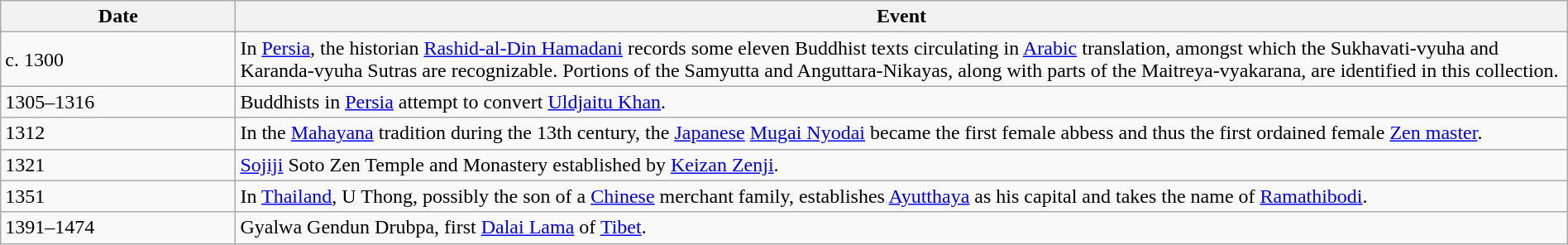<table class="wikitable" width="100%">
<tr>
<th style="width:15%">Date</th>
<th>Event</th>
</tr>
<tr>
<td>c. 1300</td>
<td>In <a href='#'>Persia</a>, the historian <a href='#'>Rashid-al-Din Hamadani</a> records some eleven Buddhist texts circulating in <a href='#'>Arabic</a> translation, amongst which the Sukhavati-vyuha and Karanda-vyuha Sutras are recognizable. Portions of the Samyutta and Anguttara-Nikayas, along with parts of the Maitreya-vyakarana, are identified in this collection.</td>
</tr>
<tr>
<td>1305–1316</td>
<td>Buddhists in <a href='#'>Persia</a> attempt to convert <a href='#'>Uldjaitu Khan</a>.</td>
</tr>
<tr>
<td>1312</td>
<td>In the <a href='#'>Mahayana</a> tradition during the 13th century, the  <a href='#'>Japanese</a> <a href='#'>Mugai Nyodai</a> became the first female abbess and thus the first ordained female <a href='#'>Zen master</a>.</td>
</tr>
<tr>
<td>1321</td>
<td><a href='#'>Sojiji</a> Soto Zen Temple and Monastery established by <a href='#'>Keizan Zenji</a>.</td>
</tr>
<tr>
<td>1351</td>
<td>In <a href='#'>Thailand</a>, U Thong, possibly the son of a <a href='#'>Chinese</a> merchant family, establishes <a href='#'>Ayutthaya</a> as his capital and takes the name of <a href='#'>Ramathibodi</a>.</td>
</tr>
<tr>
<td>1391–1474</td>
<td>Gyalwa Gendun Drubpa, first <a href='#'>Dalai Lama</a> of <a href='#'>Tibet</a>.</td>
</tr>
</table>
